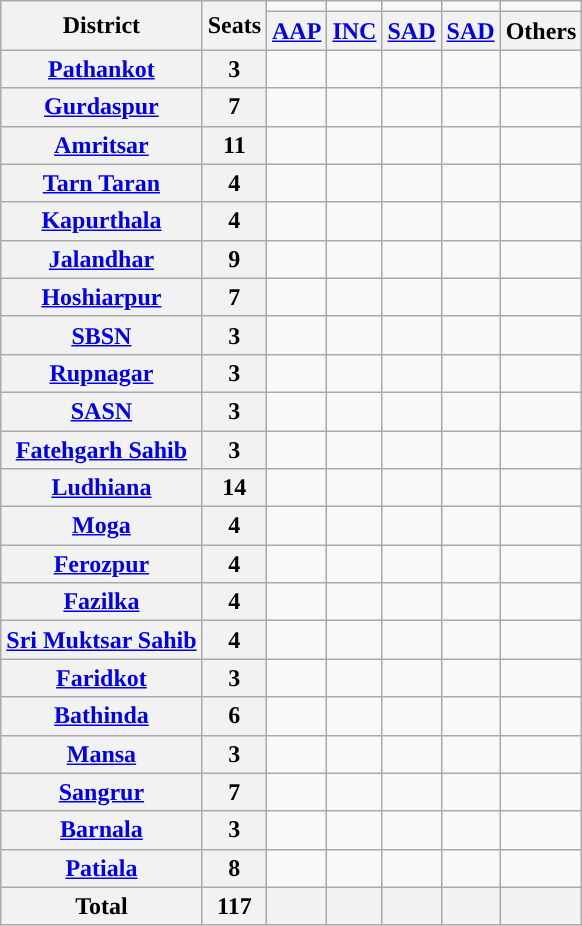<table class="wikitable" style="text-align:center;">
<tr>
<th rowspan="2">District</th>
<th rowspan="2">Seats</th>
<td style="color:inherit;background:"></td>
<td style="color:inherit;background:"></td>
<td style="color:inherit;background:"></td>
<td style="color:inherit;background:"></td>
<td style="color:inherit;background:"></td>
</tr>
<tr>
<th><a href='#'>AAP</a></th>
<th><a href='#'>INC</a></th>
<th><a href='#'>SAD</a></th>
<th><a href='#'>SAD</a></th>
<th>Others</th>
</tr>
<tr>
<th><a href='#'>Pathankot</a></th>
<th>3</th>
<td></td>
<td></td>
<td></td>
<td></td>
<td></td>
</tr>
<tr>
<th><a href='#'>Gurdaspur</a></th>
<th>7</th>
<td></td>
<td></td>
<td></td>
<td></td>
<td></td>
</tr>
<tr>
<th><a href='#'>Amritsar</a></th>
<th>11</th>
<td></td>
<td></td>
<td></td>
<td></td>
<td></td>
</tr>
<tr>
<th><a href='#'>Tarn Taran</a></th>
<th>4</th>
<td></td>
<td></td>
<td></td>
<td></td>
<td></td>
</tr>
<tr>
<th><a href='#'>Kapurthala</a></th>
<th>4</th>
<td></td>
<td></td>
<td></td>
<td></td>
<td></td>
</tr>
<tr>
<th><a href='#'>Jalandhar</a></th>
<th>9</th>
<td></td>
<td></td>
<td></td>
<td></td>
<td></td>
</tr>
<tr>
<th><a href='#'>Hoshiarpur</a></th>
<th>7</th>
<td></td>
<td></td>
<td></td>
<td></td>
<td></td>
</tr>
<tr>
<th><a href='#'>SBSN</a></th>
<th>3</th>
<td></td>
<td></td>
<td></td>
<td></td>
<td></td>
</tr>
<tr>
<th><a href='#'>Rupnagar</a></th>
<th>3</th>
<td></td>
<td></td>
<td></td>
<td></td>
<td></td>
</tr>
<tr>
<th><a href='#'>SASN</a></th>
<th>3</th>
<td></td>
<td></td>
<td></td>
<td></td>
<td></td>
</tr>
<tr>
<th><a href='#'>Fatehgarh Sahib</a></th>
<th>3</th>
<td></td>
<td></td>
<td></td>
<td></td>
<td></td>
</tr>
<tr>
<th><a href='#'>Ludhiana</a></th>
<th>14</th>
<td></td>
<td></td>
<td></td>
<td></td>
<td></td>
</tr>
<tr>
<th><a href='#'>Moga</a></th>
<th>4</th>
<td></td>
<td></td>
<td></td>
<td></td>
<td></td>
</tr>
<tr>
<th><a href='#'>Ferozpur</a></th>
<th>4</th>
<td></td>
<td></td>
<td></td>
<td></td>
<td></td>
</tr>
<tr>
<th><a href='#'>Fazilka</a></th>
<th>4</th>
<td></td>
<td></td>
<td></td>
<td></td>
<td></td>
</tr>
<tr>
<th><a href='#'>Sri Muktsar Sahib</a></th>
<th>4</th>
<td></td>
<td></td>
<td></td>
<td></td>
<td></td>
</tr>
<tr>
<th><a href='#'>Faridkot</a></th>
<th>3</th>
<td></td>
<td></td>
<td></td>
<td></td>
<td></td>
</tr>
<tr>
<th><a href='#'>Bathinda</a></th>
<th>6</th>
<td></td>
<td></td>
<td></td>
<td></td>
<td></td>
</tr>
<tr>
<th><a href='#'>Mansa</a></th>
<th>3</th>
<td></td>
<td></td>
<td></td>
<td></td>
<td></td>
</tr>
<tr>
<th><a href='#'>Sangrur</a></th>
<th>7</th>
<td></td>
<td></td>
<td></td>
<td></td>
<td></td>
</tr>
<tr>
<th><a href='#'>Barnala</a></th>
<th>3</th>
<td></td>
<td></td>
<td></td>
<td></td>
<td></td>
</tr>
<tr>
<th><a href='#'>Patiala</a></th>
<th>8</th>
<td></td>
<td></td>
<td></td>
<td></td>
<td></td>
</tr>
<tr>
<th>Total</th>
<th>117</th>
<th></th>
<th></th>
<th></th>
<th></th>
<th></th>
</tr>
</table>
